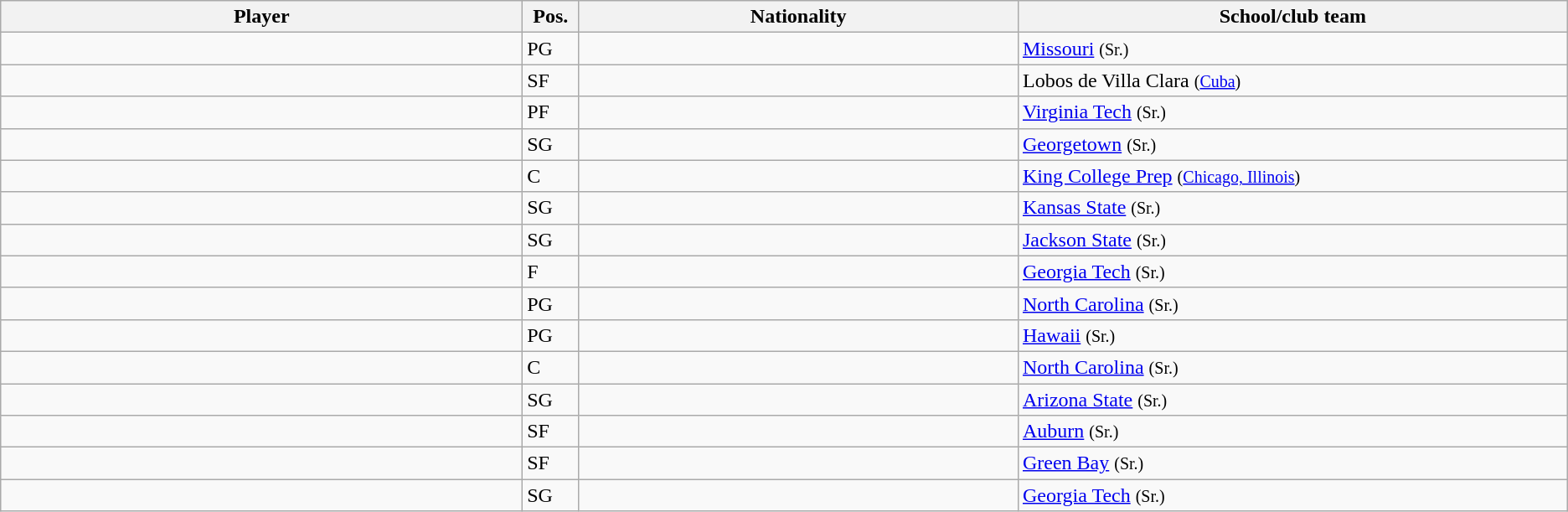<table class="wikitable sortable sortable">
<tr>
<th style="width:19%;">Player</th>
<th style="width:1%;">Pos.</th>
<th style="width:16%;">Nationality</th>
<th style="width:20%;">School/club team</th>
</tr>
<tr>
<td></td>
<td>PG</td>
<td></td>
<td><a href='#'>Missouri</a> <small>(Sr.)</small></td>
</tr>
<tr>
<td></td>
<td>SF</td>
<td></td>
<td>Lobos de Villa Clara <small>(<a href='#'>Cuba</a>)</small></td>
</tr>
<tr>
<td></td>
<td>PF</td>
<td></td>
<td><a href='#'>Virginia Tech</a> <small>(Sr.)</small></td>
</tr>
<tr>
<td></td>
<td>SG</td>
<td></td>
<td><a href='#'>Georgetown</a> <small>(Sr.)</small></td>
</tr>
<tr>
<td></td>
<td>C</td>
<td></td>
<td><a href='#'>King College Prep</a> <small>(<a href='#'>Chicago, Illinois</a>)</small></td>
</tr>
<tr>
<td></td>
<td>SG</td>
<td></td>
<td><a href='#'>Kansas State</a> <small>(Sr.)</small></td>
</tr>
<tr>
<td></td>
<td>SG</td>
<td></td>
<td><a href='#'>Jackson State</a> <small>(Sr.)</small></td>
</tr>
<tr>
<td></td>
<td>F</td>
<td></td>
<td><a href='#'>Georgia Tech</a> <small>(Sr.)</small></td>
</tr>
<tr>
<td></td>
<td>PG</td>
<td></td>
<td><a href='#'>North Carolina</a> <small>(Sr.)</small></td>
</tr>
<tr>
<td></td>
<td>PG</td>
<td></td>
<td><a href='#'>Hawaii</a> <small>(Sr.)</small></td>
</tr>
<tr>
<td></td>
<td>C</td>
<td></td>
<td><a href='#'>North Carolina</a> <small>(Sr.)</small></td>
</tr>
<tr>
<td></td>
<td>SG</td>
<td></td>
<td><a href='#'>Arizona State</a> <small>(Sr.)</small></td>
</tr>
<tr>
<td></td>
<td>SF</td>
<td></td>
<td><a href='#'>Auburn</a> <small>(Sr.)</small></td>
</tr>
<tr>
<td></td>
<td>SF</td>
<td></td>
<td><a href='#'>Green Bay</a> <small>(Sr.)</small></td>
</tr>
<tr>
<td></td>
<td>SG</td>
<td></td>
<td><a href='#'>Georgia Tech</a> <small>(Sr.)</small></td>
</tr>
</table>
